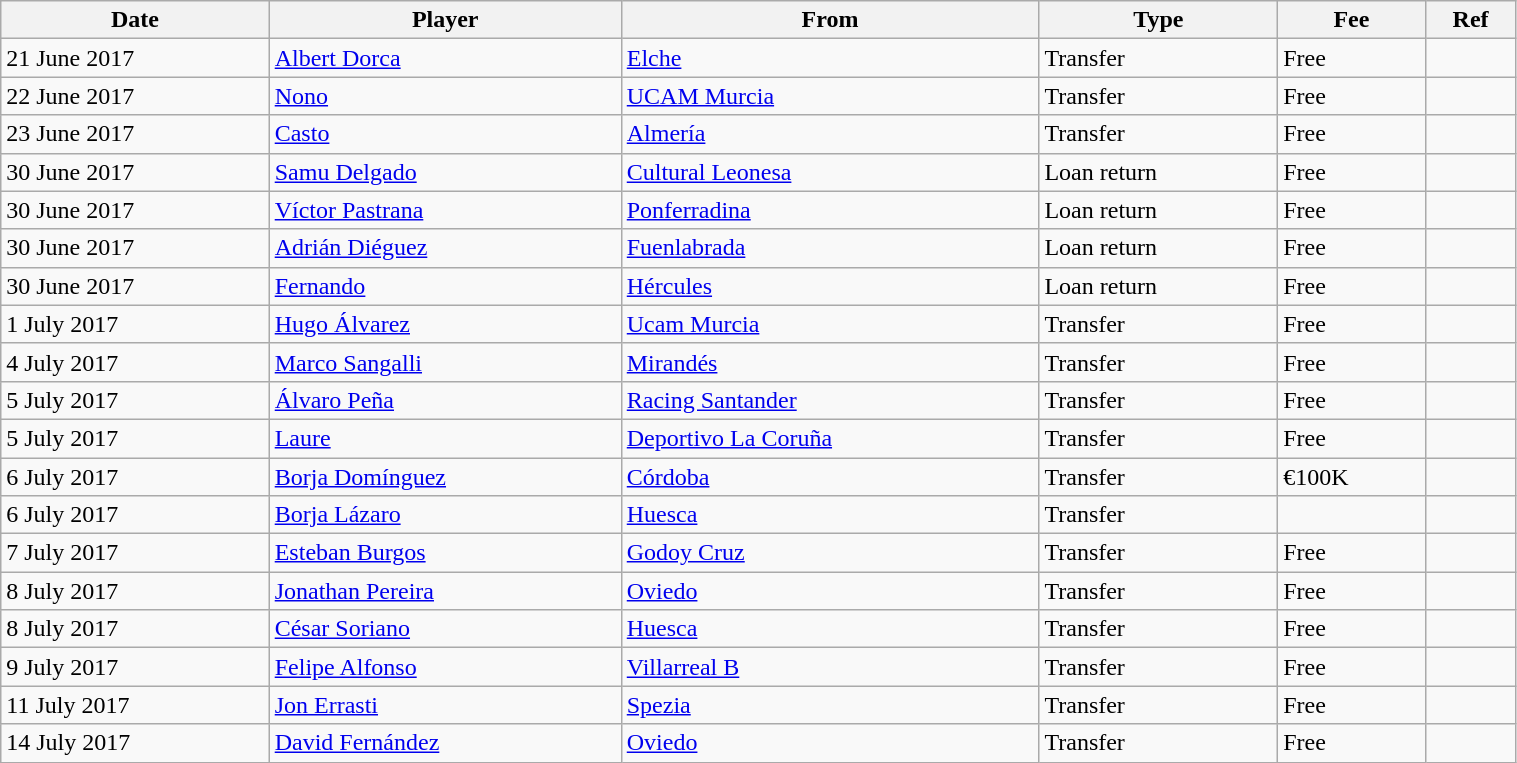<table class="wikitable" style="width:80%;">
<tr>
<th><strong>Date</strong></th>
<th><strong>Player</strong></th>
<th><strong>From</strong></th>
<th><strong>Type</strong></th>
<th><strong>Fee</strong></th>
<th><strong>Ref</strong></th>
</tr>
<tr>
<td>21 June 2017</td>
<td> <a href='#'>Albert Dorca</a></td>
<td> <a href='#'>Elche</a></td>
<td>Transfer</td>
<td>Free</td>
<td></td>
</tr>
<tr>
<td>22 June 2017</td>
<td> <a href='#'>Nono</a></td>
<td> <a href='#'>UCAM Murcia</a></td>
<td>Transfer</td>
<td>Free</td>
<td></td>
</tr>
<tr>
<td>23 June 2017</td>
<td> <a href='#'>Casto</a></td>
<td> <a href='#'>Almería</a></td>
<td>Transfer</td>
<td>Free</td>
<td></td>
</tr>
<tr>
<td>30 June 2017</td>
<td> <a href='#'>Samu Delgado</a></td>
<td> <a href='#'>Cultural Leonesa</a></td>
<td>Loan return</td>
<td>Free</td>
<td></td>
</tr>
<tr>
<td>30 June 2017</td>
<td> <a href='#'>Víctor Pastrana</a></td>
<td> <a href='#'>Ponferradina</a></td>
<td>Loan return</td>
<td>Free</td>
<td></td>
</tr>
<tr>
<td>30 June 2017</td>
<td> <a href='#'>Adrián Diéguez</a></td>
<td> <a href='#'>Fuenlabrada</a></td>
<td>Loan return</td>
<td>Free</td>
<td></td>
</tr>
<tr>
<td>30 June 2017</td>
<td> <a href='#'>Fernando</a></td>
<td> <a href='#'>Hércules</a></td>
<td>Loan return</td>
<td>Free</td>
<td></td>
</tr>
<tr>
<td>1 July 2017</td>
<td> <a href='#'>Hugo Álvarez</a></td>
<td> <a href='#'>Ucam Murcia</a></td>
<td>Transfer</td>
<td>Free</td>
<td></td>
</tr>
<tr>
<td>4 July 2017</td>
<td> <a href='#'>Marco Sangalli</a></td>
<td> <a href='#'>Mirandés</a></td>
<td>Transfer</td>
<td>Free</td>
<td></td>
</tr>
<tr>
<td>5 July 2017</td>
<td> <a href='#'>Álvaro Peña</a></td>
<td> <a href='#'>Racing Santander</a></td>
<td>Transfer</td>
<td>Free</td>
<td></td>
</tr>
<tr>
<td>5 July 2017</td>
<td> <a href='#'>Laure</a></td>
<td> <a href='#'>Deportivo La Coruña</a></td>
<td>Transfer</td>
<td>Free</td>
<td></td>
</tr>
<tr>
<td>6 July 2017</td>
<td> <a href='#'>Borja Domínguez</a></td>
<td> <a href='#'>Córdoba</a></td>
<td>Transfer</td>
<td>€100K</td>
<td></td>
</tr>
<tr>
<td>6 July 2017</td>
<td> <a href='#'>Borja Lázaro</a></td>
<td> <a href='#'>Huesca</a></td>
<td>Transfer</td>
<td></td>
<td></td>
</tr>
<tr>
<td>7 July 2017</td>
<td> <a href='#'>Esteban Burgos</a></td>
<td> <a href='#'>Godoy Cruz</a></td>
<td>Transfer</td>
<td>Free</td>
<td></td>
</tr>
<tr>
<td>8 July 2017</td>
<td> <a href='#'>Jonathan Pereira</a></td>
<td> <a href='#'>Oviedo</a></td>
<td>Transfer</td>
<td>Free</td>
<td></td>
</tr>
<tr>
<td>8 July 2017</td>
<td> <a href='#'>César Soriano</a></td>
<td> <a href='#'>Huesca</a></td>
<td>Transfer</td>
<td>Free</td>
<td></td>
</tr>
<tr>
<td>9 July 2017</td>
<td> <a href='#'>Felipe Alfonso</a></td>
<td> <a href='#'>Villarreal B</a></td>
<td>Transfer</td>
<td>Free</td>
<td></td>
</tr>
<tr>
<td>11 July 2017</td>
<td> <a href='#'>Jon Errasti</a></td>
<td> <a href='#'>Spezia</a></td>
<td>Transfer</td>
<td>Free</td>
<td></td>
</tr>
<tr>
<td>14 July 2017</td>
<td> <a href='#'>David Fernández</a></td>
<td> <a href='#'>Oviedo</a></td>
<td>Transfer</td>
<td>Free</td>
<td></td>
</tr>
</table>
